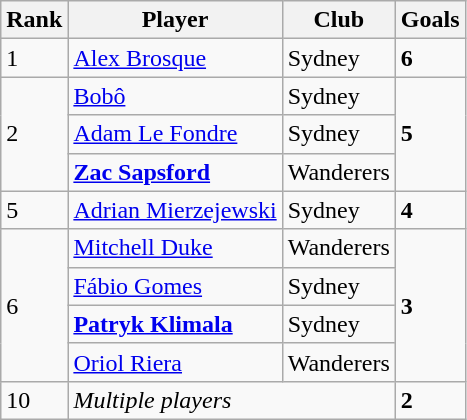<table class="wikitable"  text-align:center">
<tr>
<th>Rank</th>
<th>Player</th>
<th>Club</th>
<th>Goals</th>
</tr>
<tr>
<td scope="row" rowspan=1>1</td>
<td style="text-align:left"> <a href='#'>Alex Brosque</a></td>
<td>Sydney</td>
<td scope="row" rowspan=1><strong>6</strong></td>
</tr>
<tr>
<td scope="row" rowspan=3>2</td>
<td style="text-align:left"> <a href='#'>Bobô</a></td>
<td>Sydney</td>
<td scope="row" rowspan=3><strong>5</strong></td>
</tr>
<tr>
<td style="text-align:left"> <a href='#'>Adam Le Fondre</a></td>
<td>Sydney</td>
</tr>
<tr>
<td style="text-align:left"> <strong><a href='#'>Zac Sapsford</a></strong></td>
<td>Wanderers</td>
</tr>
<tr>
<td scope="row" rowspan=1>5</td>
<td style="text-align:left"> <a href='#'>Adrian Mierzejewski</a></td>
<td>Sydney</td>
<td scope="row" rowspan=1><strong>4</strong></td>
</tr>
<tr>
<td scope="row" rowspan=4>6</td>
<td style="text-align:left"> <a href='#'>Mitchell Duke</a></td>
<td>Wanderers</td>
<td scope="row" rowspan=4><strong>3</strong></td>
</tr>
<tr>
<td style="text-align:left"> <a href='#'>Fábio Gomes</a></td>
<td>Sydney</td>
</tr>
<tr>
<td style="text-align:left"> <strong><a href='#'>Patryk Klimala</a></strong></td>
<td>Sydney</td>
</tr>
<tr>
<td style="text-align:left"> <a href='#'>Oriol Riera</a></td>
<td>Wanderers</td>
</tr>
<tr>
<td scope="row" rowspan=1>10</td>
<td scope="column" colspan=2><em>Multiple players</em></td>
<td><strong>2</strong></td>
</tr>
</table>
